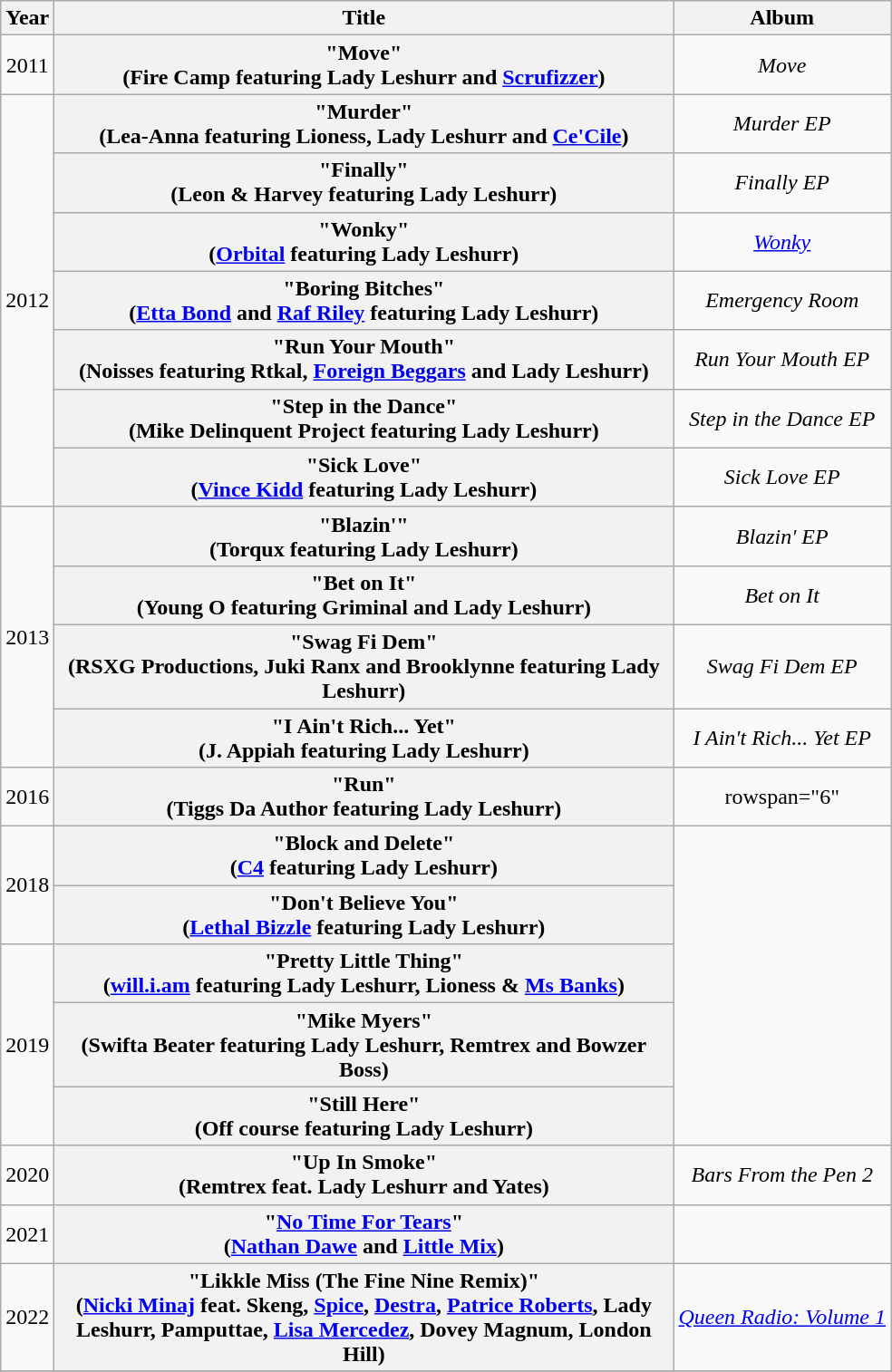<table class="wikitable plainrowheaders" style="text-align:center;">
<tr>
<th scope="col" style="width:1em;">Year</th>
<th scope="col" style="width:28em;">Title</th>
<th scope="col">Album</th>
</tr>
<tr>
<td>2011</td>
<th scope="row">"Move"<br><span>(Fire Camp featuring Lady Leshurr and <a href='#'>Scrufizzer</a>)</span></th>
<td><em>Move</em></td>
</tr>
<tr>
<td rowspan="7">2012</td>
<th scope="row">"Murder"<br><span>(Lea-Anna featuring Lioness, Lady Leshurr and <a href='#'>Ce'Cile</a>)</span></th>
<td><em>Murder EP</em></td>
</tr>
<tr>
<th scope="row">"Finally"<br><span>(Leon & Harvey featuring Lady Leshurr)</span></th>
<td><em>Finally EP</em></td>
</tr>
<tr>
<th scope="row">"Wonky"<br><span>(<a href='#'>Orbital</a> featuring Lady Leshurr)</span></th>
<td><em><a href='#'>Wonky</a></em></td>
</tr>
<tr>
<th scope="row">"Boring Bitches"<br><span>(<a href='#'>Etta Bond</a> and <a href='#'>Raf Riley</a> featuring Lady Leshurr)</span></th>
<td><em>Emergency Room</em></td>
</tr>
<tr>
<th scope="row">"Run Your Mouth"<br><span>(Noisses featuring Rtkal, <a href='#'>Foreign Beggars</a> and Lady Leshurr)</span></th>
<td><em>Run Your Mouth EP</em></td>
</tr>
<tr>
<th scope="row">"Step in the Dance"<br><span>(Mike Delinquent Project featuring Lady Leshurr)</span></th>
<td><em>Step in the Dance EP</em></td>
</tr>
<tr>
<th scope="row">"Sick Love"<br><span>(<a href='#'>Vince Kidd</a> featuring Lady Leshurr)</span></th>
<td><em>Sick Love EP</em></td>
</tr>
<tr>
<td rowspan="4">2013</td>
<th scope="row">"Blazin'"<br><span>(Torqux featuring Lady Leshurr)</span></th>
<td><em>Blazin' EP</em></td>
</tr>
<tr>
<th scope="row">"Bet on It"<br><span>(Young O featuring Griminal and Lady Leshurr)</span></th>
<td><em>Bet on It</em></td>
</tr>
<tr>
<th scope="row">"Swag Fi Dem"<br><span>(RSXG Productions, Juki Ranx and Brooklynne featuring Lady Leshurr)</span></th>
<td><em>Swag Fi Dem EP</em></td>
</tr>
<tr>
<th scope="row">"I Ain't Rich... Yet"<br><span>(J. Appiah featuring Lady Leshurr)</span></th>
<td><em>I Ain't Rich... Yet EP</em></td>
</tr>
<tr>
<td>2016</td>
<th scope="row">"Run"<br><span>(Tiggs Da Author featuring Lady Leshurr)</span></th>
<td>rowspan="6" </td>
</tr>
<tr>
<td rowspan="2">2018</td>
<th scope="row">"Block and Delete" <br><span>(<a href='#'>C4</a> featuring Lady Leshurr)</span></th>
</tr>
<tr>
<th scope="row">"Don't Believe You" <br><span>(<a href='#'>Lethal Bizzle</a> featuring Lady Leshurr)</span></th>
</tr>
<tr>
<td rowspan="3">2019</td>
<th scope="row">"Pretty Little Thing"<br><span>(<a href='#'>will.i.am</a> featuring Lady Leshurr, Lioness & <a href='#'>Ms Banks</a>)</span></th>
</tr>
<tr>
<th scope="row">"Mike Myers" <br><span>(Swifta Beater featuring Lady Leshurr, Remtrex and Bowzer Boss)</span></th>
</tr>
<tr>
<th scope="row">"Still Here" <br><span>(Off course featuring Lady Leshurr)</span></th>
</tr>
<tr>
<td>2020</td>
<th scope="row">"Up In Smoke" <br><span>(Remtrex feat. Lady Leshurr and Yates)</span></th>
<td><em>Bars From the Pen 2</em></td>
</tr>
<tr>
<td>2021</td>
<th scope="row">"<a href='#'>No Time For Tears</a>" <br><span>(<a href='#'>Nathan Dawe</a> and <a href='#'>Little Mix</a>)</span></th>
<td></td>
</tr>
<tr>
<td>2022</td>
<th scope="row">"Likkle Miss (The Fine Nine Remix)" <br><span>(<a href='#'>Nicki Minaj</a> feat. Skeng, <a href='#'>Spice</a>, <a href='#'>Destra</a>, <a href='#'>Patrice Roberts</a>, Lady Leshurr, Pamputtae, <a href='#'>Lisa Mercedez</a>, Dovey Magnum, London Hill)</span></th>
<td><em><a href='#'>Queen Radio: Volume 1</a></em></td>
</tr>
<tr>
</tr>
</table>
